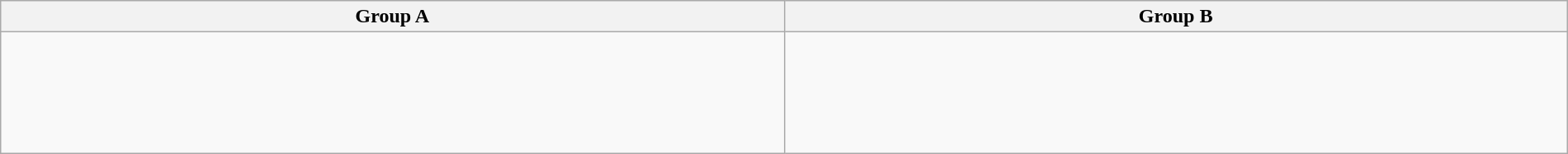<table class="wikitable" width=100%>
<tr>
<th width=25%>Group A</th>
<th width=25%>Group B</th>
</tr>
<tr>
<td><br><br>
<br>
<br>
<br></td>
<td><br><br>
<br>
<br>
<br></td>
</tr>
</table>
